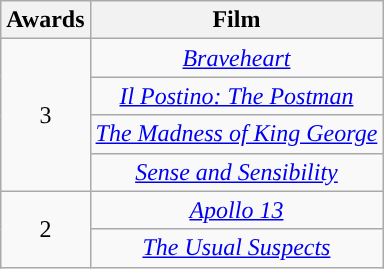<table class="wikitable" style="text-align:center;">
<tr>
<th style="background:">Awards</th>
<th style="background:">Film</th>
</tr>
<tr>
<td rowspan="4">3</td>
<td><em><a href='#'>Braveheart</a></em></td>
</tr>
<tr>
<td><em><a href='#'>Il Postino: The Postman</a></em></td>
</tr>
<tr>
<td><em><a href='#'>The Madness of King George</a></em></td>
</tr>
<tr>
<td><em><a href='#'>Sense and Sensibility</a></em></td>
</tr>
<tr>
<td rowspan="2">2</td>
<td><em><a href='#'>Apollo 13</a></em></td>
</tr>
<tr>
<td><em><a href='#'>The Usual Suspects</a></em></td>
</tr>
</table>
